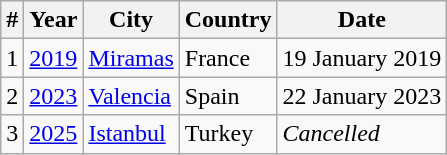<table class="wikitable" align="center">
<tr>
<th>#</th>
<th>Year</th>
<th>City</th>
<th>Country</th>
<th>Date</th>
</tr>
<tr>
<td>1</td>
<td><a href='#'>2019</a></td>
<td><a href='#'>Miramas</a></td>
<td>France</td>
<td>19 January 2019</td>
</tr>
<tr>
<td>2</td>
<td><a href='#'>2023</a></td>
<td><a href='#'>Valencia</a></td>
<td>Spain</td>
<td>22 January 2023</td>
</tr>
<tr>
<td>3</td>
<td><a href='#'>2025</a></td>
<td><a href='#'>Istanbul</a></td>
<td>Turkey</td>
<td><em>Cancelled</em></td>
</tr>
</table>
